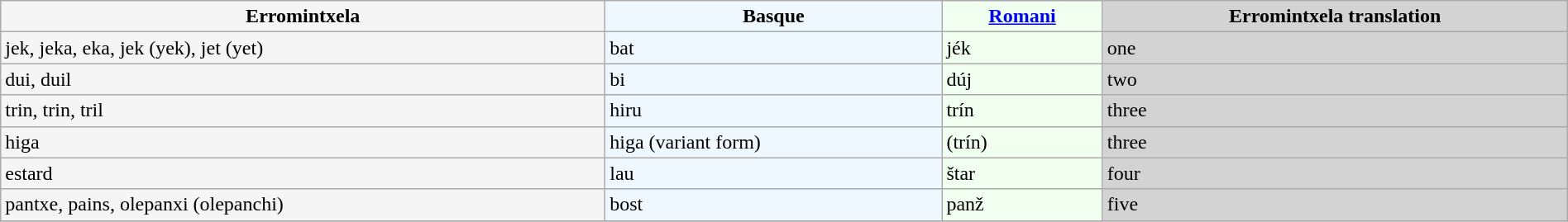<table class="wikitable" style="width:100%; font-size: 100%">
<tr>
<th style="background-color: whitesmoke"><strong>Erromintxela</strong></th>
<th style="background-color: aliceblue"><strong>Basque</strong></th>
<th style="background-color: honeydew"><strong><a href='#'>Romani</a></strong></th>
<th style="background-color: lightgrey"><strong>Erromintxela translation</strong></th>
</tr>
<tr>
<td style="background-color: whitesmoke">jek, jeka, eka, jek (yek), jet (yet)</td>
<td style="background-color: aliceblue">bat</td>
<td style="background-color: honeydew">jék</td>
<td style="background-color: lightgrey">one</td>
</tr>
<tr>
<td style="background-color: whitesmoke">dui, duil</td>
<td style="background-color: aliceblue">bi</td>
<td style="background-color: honeydew">dúj</td>
<td style="background-color: lightgrey">two</td>
</tr>
<tr>
<td style="background-color: whitesmoke">trin, trin, tril</td>
<td style="background-color: aliceblue">hiru</td>
<td style="background-color: honeydew">trín</td>
<td style="background-color: lightgrey">three</td>
</tr>
<tr>
<td style="background-color: whitesmoke">higa</td>
<td style="background-color: aliceblue">higa (variant form)</td>
<td style="background-color: honeydew">(trín)</td>
<td style="background-color: lightgrey">three</td>
</tr>
<tr>
<td style="background-color: whitesmoke">estard</td>
<td style="background-color: aliceblue">lau</td>
<td style="background-color: honeydew">štar</td>
<td style="background-color: lightgrey">four</td>
</tr>
<tr>
<td style="background-color: whitesmoke">pantxe, pains, olepanxi (olepanchi)</td>
<td style="background-color: aliceblue">bost</td>
<td style="background-color: honeydew">panž</td>
<td style="background-color: lightgrey">five</td>
</tr>
<tr>
</tr>
</table>
